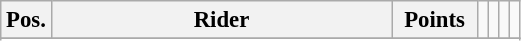<table class="wikitable" style="font-size: 95%">
<tr valign=top >
<th width=20px valign=middle>Pos.</th>
<th width=220px valign=middle>Rider</th>
<th width=50px valign=middle>Points</th>
<td></td>
<td></td>
<td></td>
<td></td>
</tr>
<tr>
</tr>
<tr>
</tr>
</table>
